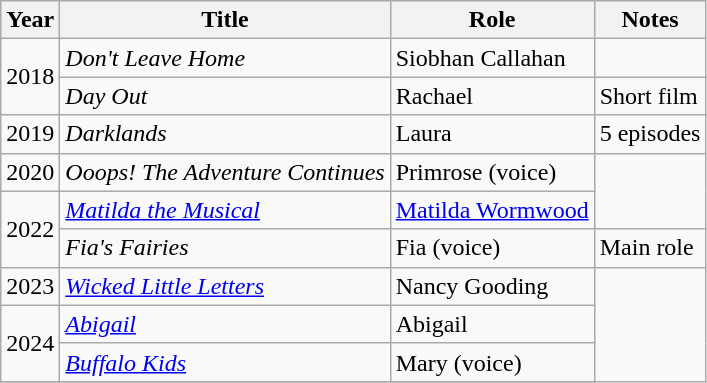<table class="wikitable sortable">
<tr>
<th>Year</th>
<th>Title</th>
<th>Role</th>
<th>Notes</th>
</tr>
<tr>
<td rowspan="2">2018</td>
<td><em>Don't Leave Home</em></td>
<td>Siobhan Callahan</td>
<td></td>
</tr>
<tr>
<td><em>Day Out</em></td>
<td>Rachael</td>
<td>Short film</td>
</tr>
<tr>
<td>2019</td>
<td><em>Darklands</em></td>
<td>Laura</td>
<td>5 episodes</td>
</tr>
<tr>
<td>2020</td>
<td><em>Ooops! The Adventure Continues</em></td>
<td>Primrose (voice)</td>
<td rowspan="2"></td>
</tr>
<tr>
<td rowspan="2">2022</td>
<td><em><a href='#'>Matilda the Musical</a></em></td>
<td><a href='#'>Matilda Wormwood</a></td>
</tr>
<tr>
<td><em>Fia's Fairies</em></td>
<td>Fia (voice)</td>
<td>Main role</td>
</tr>
<tr>
<td>2023</td>
<td><em><a href='#'>Wicked Little Letters</a></em></td>
<td>Nancy Gooding</td>
<td rowspan="4"></td>
</tr>
<tr>
<td rowspan="2">2024</td>
<td><em><a href='#'>Abigail</a></em></td>
<td>Abigail</td>
</tr>
<tr>
<td><em><a href='#'>Buffalo Kids</a></em></td>
<td>Mary (voice)</td>
</tr>
<tr>
</tr>
</table>
